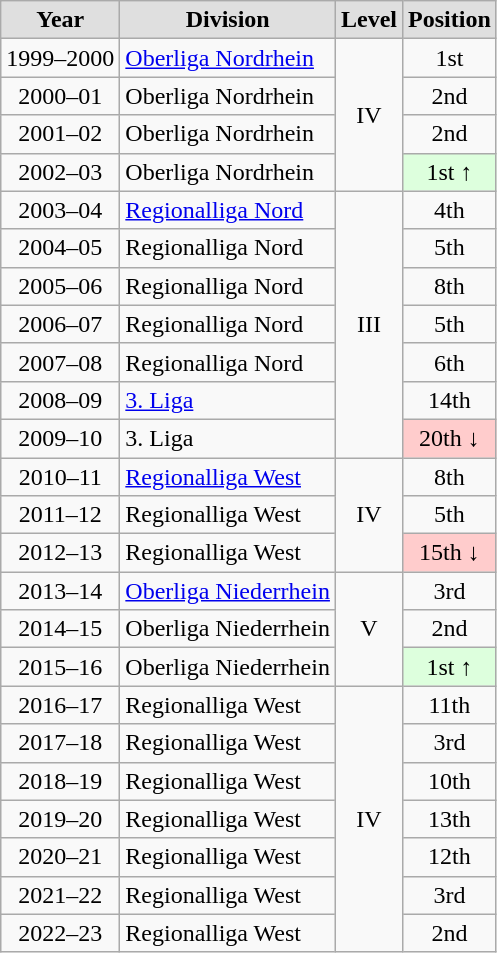<table class="wikitable">
<tr style="text-align:center; background:#dfdfdf;">
<td><strong>Year</strong></td>
<td><strong>Division</strong></td>
<td><strong>Level</strong></td>
<td><strong>Position</strong></td>
</tr>
<tr style="text-align:center;">
<td>1999–2000</td>
<td style="text-align:left;"><a href='#'>Oberliga Nordrhein</a></td>
<td rowspan=4>IV</td>
<td>1st</td>
</tr>
<tr style="text-align:center;">
<td>2000–01</td>
<td style="text-align:left;">Oberliga Nordrhein</td>
<td>2nd</td>
</tr>
<tr style="text-align:center;">
<td>2001–02</td>
<td style="text-align:left;">Oberliga Nordrhein</td>
<td>2nd</td>
</tr>
<tr style="text-align:center;">
<td>2002–03</td>
<td style="text-align:left;">Oberliga Nordrhein</td>
<td style="background:#ddffdd">1st ↑</td>
</tr>
<tr style="text-align:center;">
<td>2003–04</td>
<td style="text-align:left;"><a href='#'>Regionalliga Nord</a></td>
<td rowspan=7>III</td>
<td>4th</td>
</tr>
<tr style="text-align:center;">
<td>2004–05</td>
<td style="text-align:left;">Regionalliga Nord</td>
<td>5th</td>
</tr>
<tr style="text-align:center;">
<td>2005–06</td>
<td style="text-align:left;">Regionalliga Nord</td>
<td>8th</td>
</tr>
<tr style="text-align:center;">
<td>2006–07</td>
<td style="text-align:left;">Regionalliga Nord</td>
<td>5th</td>
</tr>
<tr style="text-align:center;">
<td>2007–08</td>
<td style="text-align:left;">Regionalliga Nord</td>
<td>6th</td>
</tr>
<tr style="text-align:center;">
<td>2008–09</td>
<td style="text-align:left;"><a href='#'>3. Liga</a></td>
<td>14th</td>
</tr>
<tr style="text-align:center;">
<td>2009–10</td>
<td style="text-align:left;">3. Liga</td>
<td style="background:#ffcccc">20th ↓</td>
</tr>
<tr style="text-align:center;">
<td>2010–11</td>
<td style="text-align:left;"><a href='#'>Regionalliga West</a></td>
<td rowspan=3>IV</td>
<td>8th</td>
</tr>
<tr style="text-align:center;">
<td>2011–12</td>
<td style="text-align:left;">Regionalliga West</td>
<td>5th</td>
</tr>
<tr style="text-align:center;">
<td>2012–13</td>
<td style="text-align:left;">Regionalliga West</td>
<td style="background:#ffcccc">15th ↓</td>
</tr>
<tr style="text-align:center;">
<td>2013–14</td>
<td style="text-align:left;"><a href='#'>Oberliga Niederrhein</a></td>
<td rowspan=3>V</td>
<td>3rd</td>
</tr>
<tr style="text-align:center;">
<td>2014–15</td>
<td style="text-align:left;">Oberliga Niederrhein</td>
<td>2nd</td>
</tr>
<tr style="text-align:center;">
<td>2015–16</td>
<td style="text-align:left;">Oberliga Niederrhein</td>
<td style="background:#ddffdd">1st ↑</td>
</tr>
<tr style="text-align:center;">
<td>2016–17</td>
<td style="text-align:left;">Regionalliga West</td>
<td rowspan=7>IV</td>
<td>11th</td>
</tr>
<tr style="text-align:center;">
<td>2017–18</td>
<td style="text-align:left;">Regionalliga West</td>
<td>3rd</td>
</tr>
<tr style="text-align:center;">
<td>2018–19</td>
<td style="text-align:left;">Regionalliga West</td>
<td>10th</td>
</tr>
<tr style="text-align:center;">
<td>2019–20</td>
<td style="text-align:left;">Regionalliga West</td>
<td>13th</td>
</tr>
<tr style="text-align:center;">
<td>2020–21</td>
<td style="text-align:left;">Regionalliga West</td>
<td>12th</td>
</tr>
<tr style="text-align:center;">
<td>2021–22</td>
<td style="text-align:left;">Regionalliga West</td>
<td>3rd</td>
</tr>
<tr style="text-align:center;">
<td>2022–23</td>
<td style="text-align:left;">Regionalliga West</td>
<td>2nd</td>
</tr>
</table>
